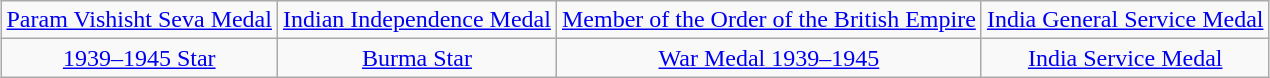<table class="wikitable" style="margin:1em auto; text-align:center;">
<tr>
<td><a href='#'>Param Vishisht Seva Medal</a></td>
<td><a href='#'>Indian Independence Medal</a></td>
<td><a href='#'>Member of the Order of the British Empire</a></td>
<td><a href='#'>India General Service Medal</a></td>
</tr>
<tr>
<td><a href='#'>1939–1945 Star</a></td>
<td><a href='#'>Burma Star</a></td>
<td><a href='#'>War Medal 1939–1945</a></td>
<td><a href='#'>India Service Medal</a></td>
</tr>
</table>
